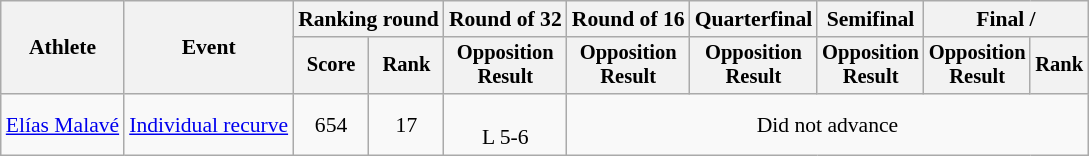<table class=wikitable style=font-size:90%;text-align:center>
<tr>
<th rowspan=2>Athlete</th>
<th rowspan=2>Event</th>
<th colspan=2>Ranking round</th>
<th>Round of 32</th>
<th>Round of 16</th>
<th>Quarterfinal</th>
<th>Semifinal</th>
<th colspan=2>Final / </th>
</tr>
<tr style=font-size:95%>
<th>Score</th>
<th>Rank</th>
<th>Opposition<br>Result</th>
<th>Opposition<br>Result</th>
<th>Opposition<br>Result</th>
<th>Opposition<br>Result</th>
<th>Opposition<br>Result</th>
<th>Rank</th>
</tr>
<tr>
<td align=left><a href='#'>Elías Malavé</a></td>
<td align=left><a href='#'>Individual recurve</a></td>
<td>654</td>
<td>17</td>
<td><br>L 5-6</td>
<td colspan=5>Did not advance</td>
</tr>
</table>
